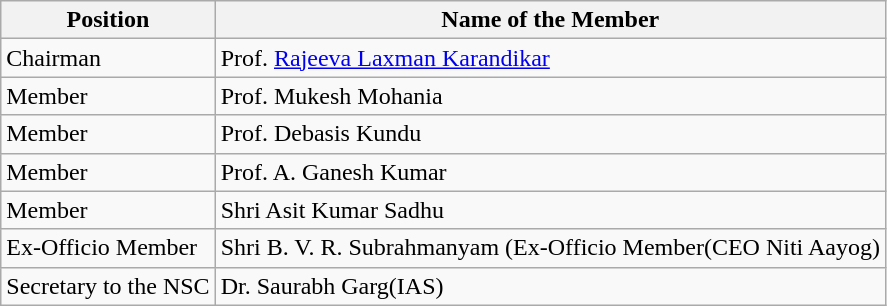<table class="wikitable sortable">
<tr>
<th>Position</th>
<th>Name of the Member</th>
</tr>
<tr>
<td>Chairman</td>
<td>Prof. <a href='#'>Rajeeva Laxman Karandikar</a></td>
</tr>
<tr>
<td>Member</td>
<td>Prof. Mukesh Mohania</td>
</tr>
<tr>
<td>Member</td>
<td>Prof. Debasis Kundu</td>
</tr>
<tr>
<td>Member</td>
<td>Prof. A. Ganesh Kumar</td>
</tr>
<tr>
<td>Member</td>
<td>Shri Asit Kumar Sadhu</td>
</tr>
<tr>
<td>Ex-Officio Member</td>
<td>Shri B. V. R. Subrahmanyam (Ex-Officio Member(CEO Niti Aayog)</td>
</tr>
<tr>
<td>Secretary to the NSC</td>
<td>Dr. Saurabh Garg(IAS)</td>
</tr>
</table>
